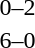<table style="text-align:center">
<tr>
<th width=200></th>
<th width=100></th>
<th width=200></th>
</tr>
<tr>
<td align=right></td>
<td>0–2</td>
<td align=left></td>
</tr>
<tr>
<td align=right></td>
<td>6–0</td>
<td align=left></td>
</tr>
</table>
